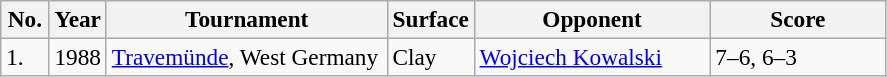<table class="sortable wikitable" style=font-size:97%>
<tr>
<th style="width:25px">No.</th>
<th style="width:30px">Year</th>
<th style="width:180px">Tournament</th>
<th style="width:50px">Surface</th>
<th style="width:150px">Opponent</th>
<th style="width:110px" class="unsortable">Score</th>
</tr>
<tr>
<td>1.</td>
<td>1988</td>
<td><a href='#'>Travemünde</a>, West Germany</td>
<td>Clay</td>
<td> <a href='#'>Wojciech Kowalski</a></td>
<td>7–6, 6–3</td>
</tr>
</table>
